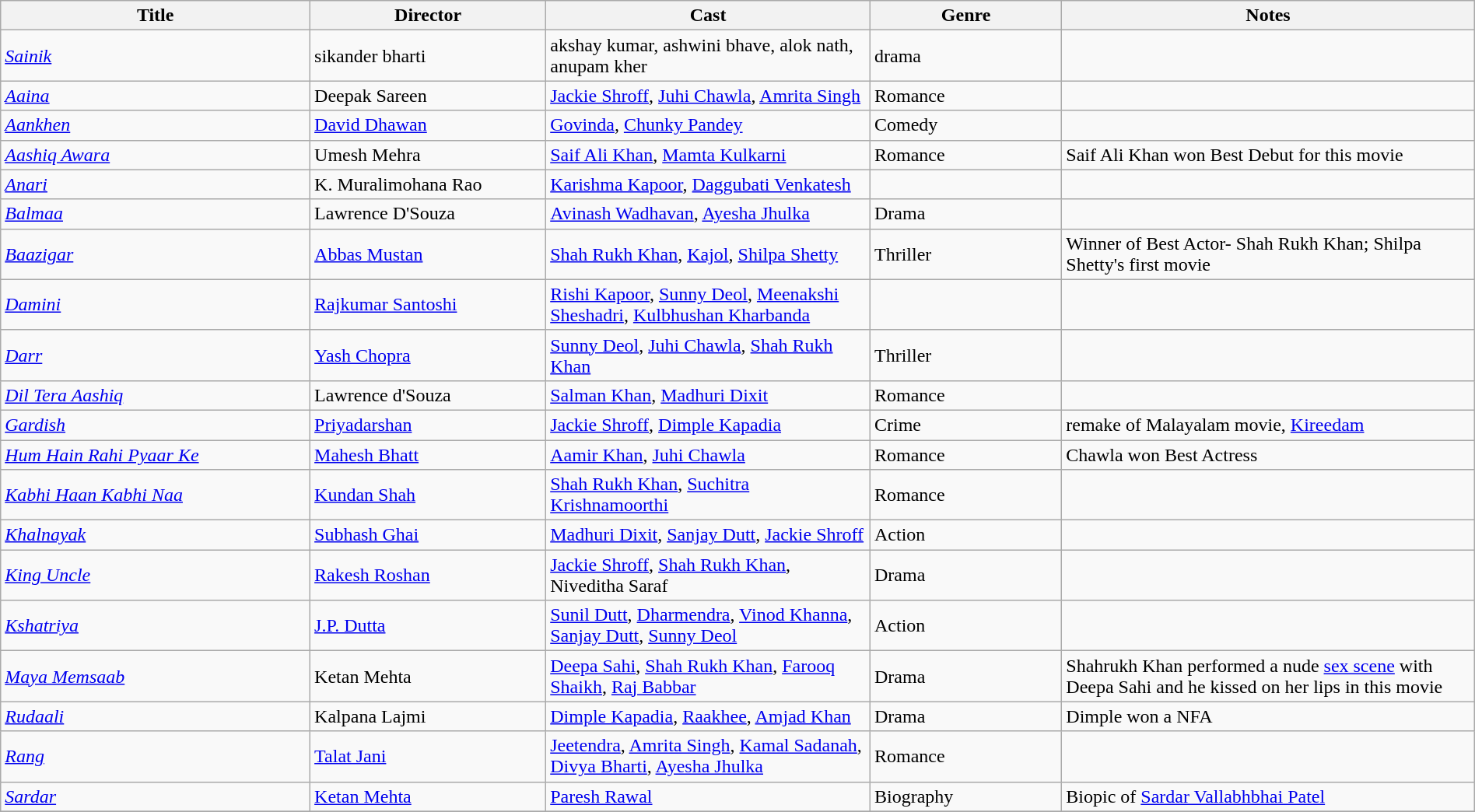<table class="wikitable sortable" width= "100%">
<tr>
<th width=21%>Title</th>
<th width=16%>Director</th>
<th width=22%>Cast</th>
<th width=13%>Genre</th>
<th width=28%>Notes</th>
</tr>
<tr>
<td><em><a href='#'>Sainik</a></em></td>
<td>sikander bharti</td>
<td>akshay kumar, ashwini bhave, alok nath, anupam kher</td>
<td>drama</td>
<td></td>
</tr>
<tr>
<td><em><a href='#'>Aaina</a></em></td>
<td>Deepak Sareen</td>
<td><a href='#'>Jackie Shroff</a>, <a href='#'>Juhi Chawla</a>, <a href='#'>Amrita Singh</a></td>
<td>Romance</td>
<td></td>
</tr>
<tr>
<td><em><a href='#'>Aankhen</a></em></td>
<td><a href='#'>David Dhawan</a></td>
<td><a href='#'>Govinda</a>, <a href='#'>Chunky Pandey</a></td>
<td>Comedy</td>
<td></td>
</tr>
<tr>
<td><em><a href='#'>Aashiq Awara</a></em></td>
<td>Umesh Mehra</td>
<td><a href='#'>Saif Ali Khan</a>, <a href='#'>Mamta Kulkarni</a></td>
<td>Romance</td>
<td>Saif Ali Khan won Best Debut for this movie</td>
</tr>
<tr>
<td><em><a href='#'>Anari</a></em></td>
<td>K. Muralimohana Rao</td>
<td><a href='#'>Karishma Kapoor</a>, <a href='#'>Daggubati Venkatesh</a></td>
<td></td>
<td></td>
</tr>
<tr>
<td><em><a href='#'>Balmaa</a></em></td>
<td>Lawrence D'Souza</td>
<td><a href='#'>Avinash Wadhavan</a>, <a href='#'>Ayesha Jhulka</a></td>
<td>Drama</td>
<td></td>
</tr>
<tr>
<td><em><a href='#'>Baazigar</a></em></td>
<td><a href='#'>Abbas Mustan</a></td>
<td><a href='#'>Shah Rukh Khan</a>, <a href='#'>Kajol</a>, <a href='#'>Shilpa Shetty</a></td>
<td>Thriller</td>
<td>Winner of Best Actor- Shah Rukh Khan; Shilpa Shetty's first movie</td>
</tr>
<tr>
<td><em><a href='#'>Damini</a></em></td>
<td><a href='#'>Rajkumar Santoshi</a></td>
<td><a href='#'>Rishi Kapoor</a>, <a href='#'>Sunny Deol</a>, <a href='#'>Meenakshi Sheshadri</a>, <a href='#'>Kulbhushan Kharbanda</a></td>
<td></td>
<td></td>
</tr>
<tr>
<td><em><a href='#'>Darr</a></em></td>
<td><a href='#'>Yash Chopra</a></td>
<td><a href='#'>Sunny Deol</a>, <a href='#'>Juhi Chawla</a>, <a href='#'>Shah Rukh Khan</a></td>
<td>Thriller</td>
<td></td>
</tr>
<tr>
<td><em><a href='#'>Dil Tera Aashiq</a></em></td>
<td>Lawrence d'Souza</td>
<td><a href='#'>Salman Khan</a>, <a href='#'>Madhuri Dixit</a></td>
<td>Romance</td>
<td></td>
</tr>
<tr>
<td><em><a href='#'>Gardish</a></em></td>
<td><a href='#'>Priyadarshan</a></td>
<td><a href='#'>Jackie Shroff</a>, <a href='#'>Dimple Kapadia</a></td>
<td>Crime</td>
<td>remake of Malayalam movie, <a href='#'>Kireedam</a></td>
</tr>
<tr>
<td><em><a href='#'>Hum Hain Rahi Pyaar Ke</a></em></td>
<td><a href='#'>Mahesh Bhatt</a></td>
<td><a href='#'>Aamir Khan</a>, <a href='#'>Juhi Chawla</a></td>
<td>Romance</td>
<td>Chawla won Best Actress</td>
</tr>
<tr>
<td><em><a href='#'>Kabhi Haan Kabhi Naa</a></em></td>
<td><a href='#'>Kundan Shah</a></td>
<td><a href='#'>Shah Rukh Khan</a>, <a href='#'>Suchitra Krishnamoorthi</a></td>
<td>Romance</td>
<td></td>
</tr>
<tr>
<td><em><a href='#'>Khalnayak</a></em></td>
<td><a href='#'>Subhash Ghai</a></td>
<td><a href='#'>Madhuri Dixit</a>, <a href='#'>Sanjay Dutt</a>, <a href='#'>Jackie Shroff</a></td>
<td>Action</td>
<td></td>
</tr>
<tr>
<td><em><a href='#'>King Uncle</a></em></td>
<td><a href='#'>Rakesh Roshan</a></td>
<td><a href='#'>Jackie Shroff</a>, <a href='#'>Shah Rukh Khan</a>, Niveditha Saraf</td>
<td>Drama</td>
<td></td>
</tr>
<tr>
<td><em><a href='#'>Kshatriya</a></em></td>
<td><a href='#'>J.P. Dutta</a></td>
<td><a href='#'>Sunil Dutt</a>, <a href='#'>Dharmendra</a>, <a href='#'>Vinod Khanna</a>, <a href='#'>Sanjay Dutt</a>, <a href='#'>Sunny Deol</a></td>
<td>Action</td>
<td></td>
</tr>
<tr>
<td><em><a href='#'>Maya Memsaab</a></em></td>
<td>Ketan Mehta</td>
<td><a href='#'>Deepa Sahi</a>, <a href='#'>Shah Rukh Khan</a>, <a href='#'>Farooq Shaikh</a>, <a href='#'>Raj Babbar</a></td>
<td>Drama</td>
<td>Shahrukh Khan performed a nude <a href='#'>sex scene</a> with Deepa Sahi and he kissed on her lips in this movie</td>
</tr>
<tr>
<td><em><a href='#'>Rudaali</a></em></td>
<td>Kalpana Lajmi</td>
<td><a href='#'>Dimple Kapadia</a>, <a href='#'>Raakhee</a>, <a href='#'>Amjad Khan</a></td>
<td>Drama</td>
<td>Dimple won a NFA</td>
</tr>
<tr>
<td><em><a href='#'>Rang</a></em></td>
<td><a href='#'>Talat Jani</a></td>
<td><a href='#'>Jeetendra</a>, <a href='#'>Amrita Singh</a>, <a href='#'>Kamal Sadanah</a>, <a href='#'>Divya Bharti</a>, <a href='#'>Ayesha Jhulka</a></td>
<td>Romance</td>
<td></td>
</tr>
<tr>
<td><em><a href='#'>Sardar</a></em></td>
<td><a href='#'>Ketan Mehta</a></td>
<td><a href='#'>Paresh Rawal</a></td>
<td>Biography</td>
<td>Biopic of <a href='#'>Sardar Vallabhbhai Patel</a></td>
</tr>
<tr>
</tr>
</table>
